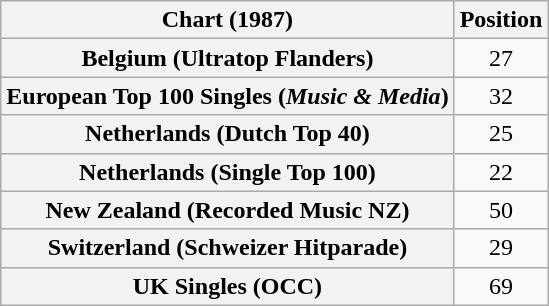<table class="wikitable sortable plainrowheaders" style="text-align:center">
<tr>
<th scope="col">Chart (1987)</th>
<th scope="col">Position</th>
</tr>
<tr>
<th scope="row">Belgium (Ultratop Flanders)</th>
<td>27</td>
</tr>
<tr>
<th scope="row">European Top 100 Singles (<em>Music & Media</em>)</th>
<td>32</td>
</tr>
<tr>
<th scope="row">Netherlands (Dutch Top 40)</th>
<td>25</td>
</tr>
<tr>
<th scope="row">Netherlands (Single Top 100)</th>
<td>22</td>
</tr>
<tr>
<th scope="row">New Zealand (Recorded Music NZ)</th>
<td>50</td>
</tr>
<tr>
<th scope="row">Switzerland (Schweizer Hitparade)</th>
<td>29</td>
</tr>
<tr>
<th scope="row">UK Singles (OCC)</th>
<td>69</td>
</tr>
</table>
